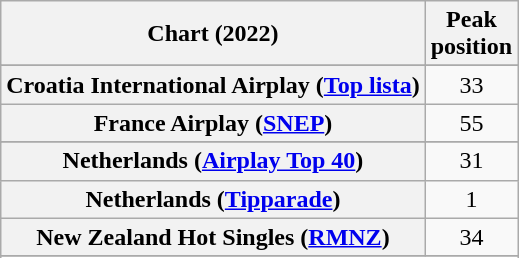<table class="wikitable sortable plainrowheaders" style="text-align:center">
<tr>
<th scope="col">Chart (2022)</th>
<th scope="col">Peak<br>position</th>
</tr>
<tr>
</tr>
<tr>
</tr>
<tr>
<th scope="row">Croatia International Airplay (<a href='#'>Top lista</a>)</th>
<td>33</td>
</tr>
<tr>
<th scope="row">France Airplay (<a href='#'>SNEP</a>)</th>
<td>55</td>
</tr>
<tr>
</tr>
<tr>
<th scope="row">Netherlands (<a href='#'>Airplay Top 40</a>)</th>
<td>31</td>
</tr>
<tr>
<th scope="row">Netherlands (<a href='#'>Tipparade</a>)</th>
<td>1</td>
</tr>
<tr>
<th scope="row">New Zealand Hot Singles (<a href='#'>RMNZ</a>)</th>
<td>34</td>
</tr>
<tr>
</tr>
<tr>
</tr>
</table>
